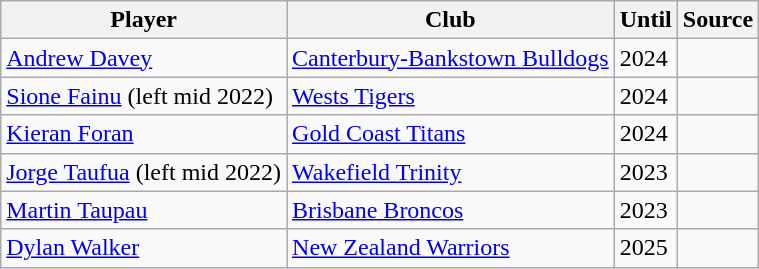<table class="wikitable">
<tr>
<th>Player</th>
<th>Club</th>
<th>Until</th>
<th>Source</th>
</tr>
<tr>
<td><a href='#'>Andrew Davey</a></td>
<td> <a href='#'>Canterbury-Bankstown Bulldogs</a></td>
<td>2024</td>
<td></td>
</tr>
<tr>
<td><a href='#'>Sione Fainu</a> (left mid 2022)</td>
<td> <a href='#'>Wests Tigers</a></td>
<td>2024</td>
<td></td>
</tr>
<tr>
<td><a href='#'>Kieran Foran</a></td>
<td> <a href='#'>Gold Coast Titans</a></td>
<td>2024</td>
<td></td>
</tr>
<tr>
<td><a href='#'>Jorge Taufua</a> (left mid 2022)</td>
<td> <a href='#'>Wakefield Trinity</a></td>
<td>2023</td>
<td></td>
</tr>
<tr>
<td><a href='#'>Martin Taupau</a></td>
<td> <a href='#'>Brisbane Broncos</a></td>
<td>2023</td>
<td></td>
</tr>
<tr>
<td><a href='#'>Dylan Walker</a></td>
<td> <a href='#'>New Zealand Warriors</a></td>
<td>2025</td>
<td></td>
</tr>
</table>
